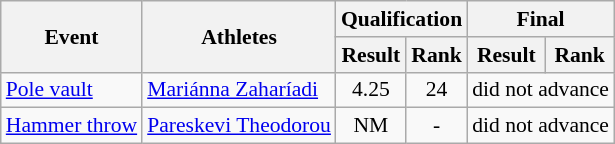<table class="wikitable" border="1" style="font-size:90%">
<tr>
<th rowspan="2">Event</th>
<th rowspan="2">Athletes</th>
<th colspan="2">Qualification</th>
<th colspan="2">Final</th>
</tr>
<tr>
<th>Result</th>
<th>Rank</th>
<th>Result</th>
<th>Rank</th>
</tr>
<tr>
<td><a href='#'>Pole vault</a></td>
<td><a href='#'>Mariánna Zaharíadi</a></td>
<td align=center>4.25</td>
<td align=center>24</td>
<td align=center colspan=2>did not advance</td>
</tr>
<tr>
<td><a href='#'>Hammer throw</a></td>
<td><a href='#'>Pareskevi Theodorou</a></td>
<td align=center>NM</td>
<td align=center>-</td>
<td align=center colspan=2>did not advance</td>
</tr>
</table>
